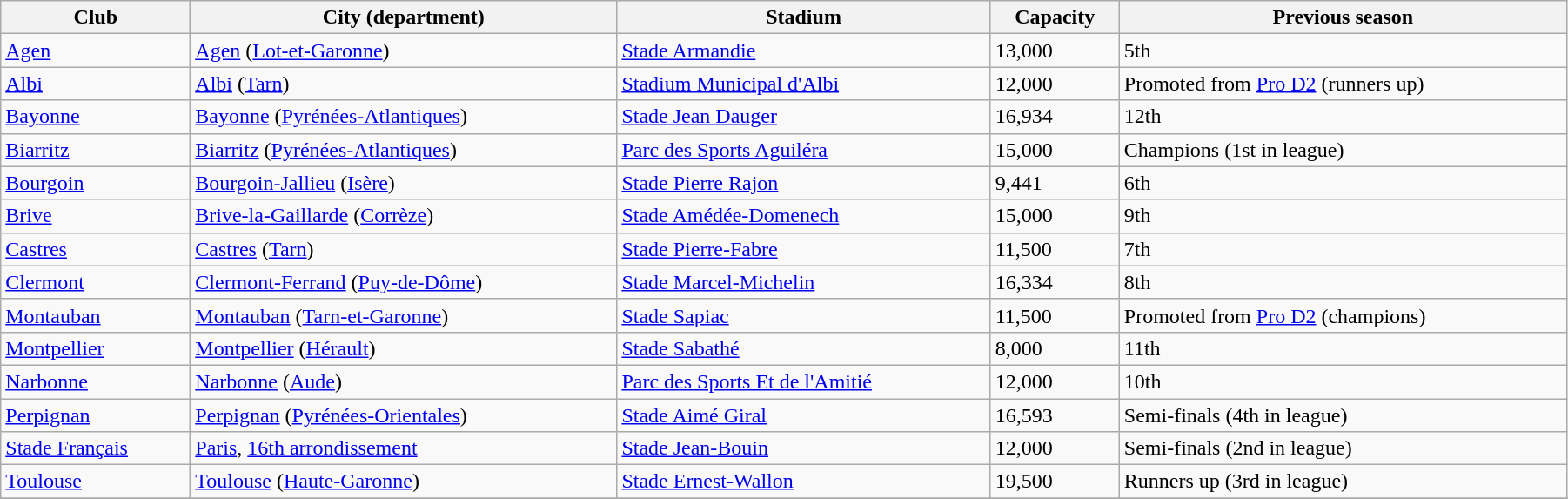<table class="wikitable sortable" width="95%">
<tr>
<th>Club</th>
<th>City (department)</th>
<th>Stadium</th>
<th>Capacity</th>
<th>Previous season</th>
</tr>
<tr>
<td><a href='#'>Agen</a></td>
<td><a href='#'>Agen</a> (<a href='#'>Lot-et-Garonne</a>)</td>
<td><a href='#'>Stade Armandie</a></td>
<td>13,000</td>
<td>5th</td>
</tr>
<tr>
<td><a href='#'>Albi</a></td>
<td><a href='#'>Albi</a> (<a href='#'>Tarn</a>)</td>
<td><a href='#'>Stadium Municipal d'Albi</a></td>
<td>12,000</td>
<td>Promoted from <a href='#'>Pro D2</a> (runners up)</td>
</tr>
<tr>
<td><a href='#'>Bayonne</a></td>
<td><a href='#'>Bayonne</a> (<a href='#'>Pyrénées-Atlantiques</a>)</td>
<td><a href='#'>Stade Jean Dauger</a></td>
<td>16,934</td>
<td>12th</td>
</tr>
<tr>
<td><a href='#'>Biarritz</a></td>
<td><a href='#'>Biarritz</a> (<a href='#'>Pyrénées-Atlantiques</a>)</td>
<td><a href='#'>Parc des Sports Aguiléra</a></td>
<td>15,000</td>
<td>Champions (1st in league)</td>
</tr>
<tr>
<td><a href='#'>Bourgoin</a></td>
<td><a href='#'>Bourgoin-Jallieu</a> (<a href='#'>Isère</a>)</td>
<td><a href='#'>Stade Pierre Rajon</a></td>
<td>9,441</td>
<td>6th</td>
</tr>
<tr>
<td><a href='#'>Brive</a></td>
<td><a href='#'>Brive-la-Gaillarde</a> (<a href='#'>Corrèze</a>)</td>
<td><a href='#'>Stade Amédée-Domenech</a></td>
<td>15,000</td>
<td>9th</td>
</tr>
<tr>
<td><a href='#'>Castres</a></td>
<td><a href='#'>Castres</a> (<a href='#'>Tarn</a>)</td>
<td><a href='#'>Stade Pierre-Fabre</a></td>
<td>11,500</td>
<td>7th</td>
</tr>
<tr>
<td><a href='#'>Clermont</a></td>
<td><a href='#'>Clermont-Ferrand</a> (<a href='#'>Puy-de-Dôme</a>)</td>
<td><a href='#'>Stade Marcel-Michelin</a></td>
<td>16,334</td>
<td>8th</td>
</tr>
<tr>
<td><a href='#'>Montauban</a></td>
<td><a href='#'>Montauban</a> (<a href='#'>Tarn-et-Garonne</a>)</td>
<td><a href='#'>Stade Sapiac</a></td>
<td>11,500</td>
<td>Promoted from <a href='#'>Pro D2</a> (champions)</td>
</tr>
<tr>
<td><a href='#'>Montpellier</a></td>
<td><a href='#'>Montpellier</a> (<a href='#'>Hérault</a>)</td>
<td><a href='#'>Stade Sabathé</a></td>
<td>8,000</td>
<td>11th</td>
</tr>
<tr>
<td><a href='#'>Narbonne</a></td>
<td><a href='#'>Narbonne</a> (<a href='#'>Aude</a>)</td>
<td><a href='#'>Parc des Sports Et de l'Amitié</a></td>
<td>12,000</td>
<td>10th</td>
</tr>
<tr>
<td><a href='#'>Perpignan</a></td>
<td><a href='#'>Perpignan</a> (<a href='#'>Pyrénées-Orientales</a>)</td>
<td><a href='#'>Stade Aimé Giral</a></td>
<td>16,593</td>
<td>Semi-finals (4th in league)</td>
</tr>
<tr>
<td><a href='#'>Stade Français</a></td>
<td><a href='#'>Paris</a>, <a href='#'>16th arrondissement</a></td>
<td><a href='#'>Stade Jean-Bouin</a></td>
<td>12,000</td>
<td>Semi-finals (2nd in league)</td>
</tr>
<tr>
<td><a href='#'>Toulouse</a></td>
<td><a href='#'>Toulouse</a> (<a href='#'>Haute-Garonne</a>)</td>
<td><a href='#'>Stade Ernest-Wallon</a></td>
<td>19,500</td>
<td>Runners up (3rd in league)</td>
</tr>
<tr>
</tr>
</table>
